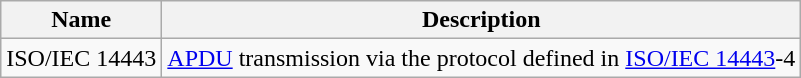<table class="wikitable">
<tr>
<th>Name</th>
<th>Description</th>
</tr>
<tr>
<td>ISO/IEC 14443</td>
<td><a href='#'>APDU</a> transmission via the protocol defined in <a href='#'>ISO/IEC 14443</a>-4</td>
</tr>
</table>
